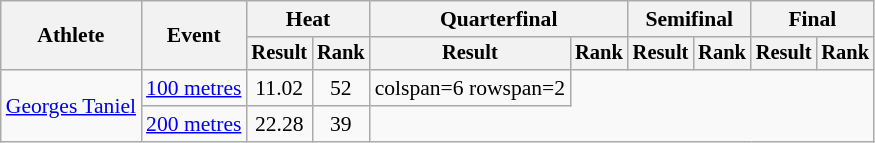<table class=wikitable style=font-size:90%>
<tr>
<th rowspan=2>Athlete</th>
<th rowspan=2>Event</th>
<th colspan=2>Heat</th>
<th colspan=2>Quarterfinal</th>
<th colspan=2>Semifinal</th>
<th colspan=2>Final</th>
</tr>
<tr style=font-size:95%>
<th>Result</th>
<th>Rank</th>
<th>Result</th>
<th>Rank</th>
<th>Result</th>
<th>Rank</th>
<th>Result</th>
<th>Rank</th>
</tr>
<tr align=center>
<td align=left rowspan=2><a href='#'>Georges Taniel</a></td>
<td align=left><a href='#'>100 metres</a></td>
<td>11.02</td>
<td>52</td>
<td>colspan=6 rowspan=2 </td>
</tr>
<tr align=center>
<td align=left><a href='#'>200 metres</a></td>
<td>22.28</td>
<td>39</td>
</tr>
</table>
